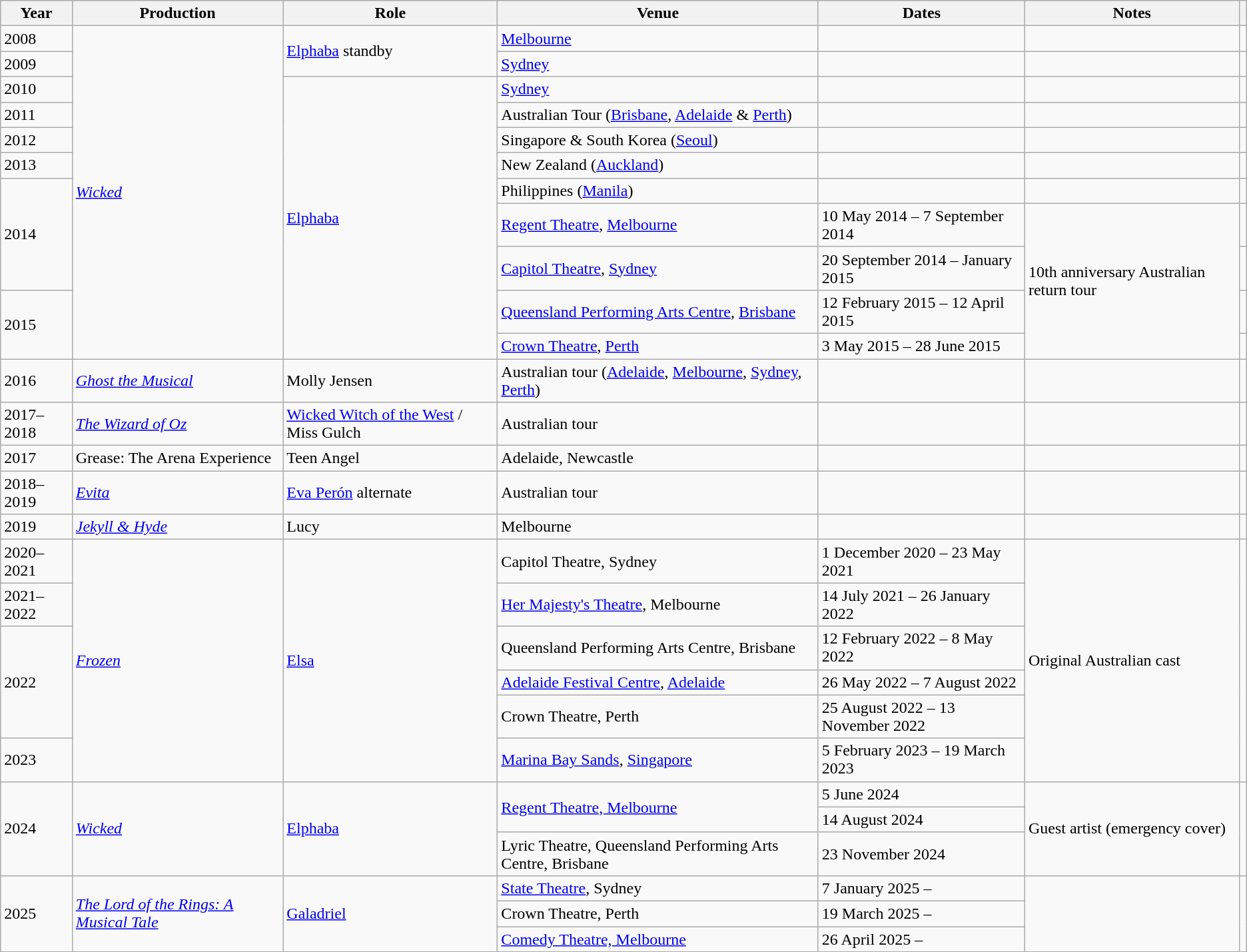<table class="wikitable sortable">
<tr>
<th>Year</th>
<th>Production</th>
<th>Role</th>
<th>Venue</th>
<th>Dates</th>
<th class="unsortable">Notes</th>
<th></th>
</tr>
<tr>
<td>2008</td>
<td rowspan="11"><em><a href='#'>Wicked</a></em></td>
<td rowspan="2"><a href='#'>Elphaba</a> standby</td>
<td><a href='#'>Melbourne</a></td>
<td></td>
<td></td>
<td></td>
</tr>
<tr>
<td>2009</td>
<td><a href='#'>Sydney</a></td>
<td></td>
<td></td>
<td></td>
</tr>
<tr>
<td>2010</td>
<td rowspan="9"><a href='#'>Elphaba</a></td>
<td><a href='#'>Sydney</a></td>
<td></td>
<td></td>
<td></td>
</tr>
<tr>
<td>2011</td>
<td>Australian Tour (<a href='#'>Brisbane</a>, <a href='#'>Adelaide</a> & <a href='#'>Perth</a>)</td>
<td></td>
<td></td>
<td></td>
</tr>
<tr>
<td>2012</td>
<td>Singapore & South Korea (<a href='#'>Seoul</a>)</td>
<td></td>
<td></td>
<td></td>
</tr>
<tr>
<td>2013</td>
<td>New Zealand (<a href='#'>Auckland</a>)</td>
<td></td>
<td></td>
<td></td>
</tr>
<tr>
<td rowspan="3">2014</td>
<td>Philippines (<a href='#'>Manila</a>)</td>
<td></td>
<td></td>
<td></td>
</tr>
<tr>
<td><a href='#'>Regent Theatre</a>, <a href='#'>Melbourne</a></td>
<td>10 May 2014 – 7 September 2014</td>
<td rowspan="4">10th anniversary Australian return tour</td>
<td style="text-align:center;"></td>
</tr>
<tr>
<td><a href='#'>Capitol Theatre</a>, <a href='#'>Sydney</a></td>
<td>20 September 2014 – January 2015</td>
<td style="text-align:center;"></td>
</tr>
<tr>
<td rowspan="2">2015</td>
<td><a href='#'>Queensland Performing Arts Centre</a>, <a href='#'>Brisbane</a></td>
<td>12 February 2015 – 12 April 2015</td>
<td style="text-align:center;"></td>
</tr>
<tr>
<td><a href='#'>Crown Theatre</a>, <a href='#'>Perth</a></td>
<td>3 May 2015  – 28 June 2015</td>
<td style="text-align:center;"></td>
</tr>
<tr>
<td>2016</td>
<td><em><a href='#'>Ghost the Musical</a></em></td>
<td>Molly Jensen</td>
<td>Australian tour (<a href='#'>Adelaide</a>, <a href='#'>Melbourne</a>, <a href='#'>Sydney</a>, <a href='#'>Perth</a>)</td>
<td></td>
<td></td>
<td></td>
</tr>
<tr>
<td>2017–2018</td>
<td><em><a href='#'>The Wizard of Oz</a></em></td>
<td><a href='#'>Wicked Witch of the West</a> / Miss Gulch</td>
<td>Australian tour</td>
<td></td>
<td></td>
<td></td>
</tr>
<tr>
<td>2017</td>
<td>Grease: The Arena Experience</td>
<td>Teen Angel</td>
<td>Adelaide, Newcastle</td>
<td></td>
<td></td>
<td></td>
</tr>
<tr>
<td>2018–2019</td>
<td><a href='#'><em>Evita</em></a></td>
<td><a href='#'>Eva Perón</a> alternate</td>
<td>Australian tour</td>
<td></td>
<td></td>
<td></td>
</tr>
<tr>
<td>2019</td>
<td><em><a href='#'>Jekyll & Hyde</a></em></td>
<td>Lucy</td>
<td>Melbourne</td>
<td></td>
<td></td>
<td></td>
</tr>
<tr>
<td>2020–2021</td>
<td rowspan="6"><em><a href='#'>Frozen</a></em></td>
<td rowspan="6"><a href='#'>Elsa</a></td>
<td>Capitol Theatre, Sydney</td>
<td>1 December 2020 – 23 May 2021</td>
<td rowspan="6">Original Australian cast</td>
<td style="text-align:center;" rowspan="6"></td>
</tr>
<tr>
<td>2021–2022</td>
<td><a href='#'>Her Majesty's Theatre</a>, Melbourne</td>
<td>14 July 2021 – 26 January 2022</td>
</tr>
<tr>
<td rowspan="3">2022</td>
<td>Queensland Performing Arts Centre, Brisbane</td>
<td>12 February 2022 – 8 May 2022</td>
</tr>
<tr>
<td><a href='#'>Adelaide Festival Centre</a>, <a href='#'>Adelaide</a></td>
<td>26 May 2022 – 7 August 2022</td>
</tr>
<tr>
<td>Crown Theatre, Perth</td>
<td>25 August 2022 – 13 November 2022</td>
</tr>
<tr>
<td>2023</td>
<td><a href='#'>Marina Bay Sands</a>, <a href='#'>Singapore</a></td>
<td>5 February 2023 – 19 March 2023</td>
</tr>
<tr>
<td rowspan="3">2024</td>
<td rowspan="3"><em><a href='#'>Wicked</a></em></td>
<td rowspan="3"><a href='#'>Elphaba</a></td>
<td rowspan="2"><a href='#'>Regent Theatre, Melbourne</a></td>
<td>5 June 2024</td>
<td rowspan="3">Guest artist (emergency cover)</td>
<td rowspan="3"></td>
</tr>
<tr>
<td>14 August 2024</td>
</tr>
<tr>
<td>Lyric Theatre, Queensland Performing Arts Centre, Brisbane</td>
<td>23 November 2024</td>
</tr>
<tr>
<td rowspan="3">2025</td>
<td rowspan="3"><em><a href='#'>The Lord of the Rings: A Musical Tale</a></em></td>
<td rowspan="3"><a href='#'>Galadriel</a></td>
<td><a href='#'>State Theatre</a>, Sydney</td>
<td>7 January 2025 –</td>
<td rowspan="3"></td>
<td style="text-align:center;" rowspan="3"></td>
</tr>
<tr>
<td>Crown Theatre, Perth</td>
<td>19 March 2025 –</td>
</tr>
<tr>
<td><a href='#'>Comedy Theatre, Melbourne</a></td>
<td>26 April 2025 –</td>
</tr>
</table>
